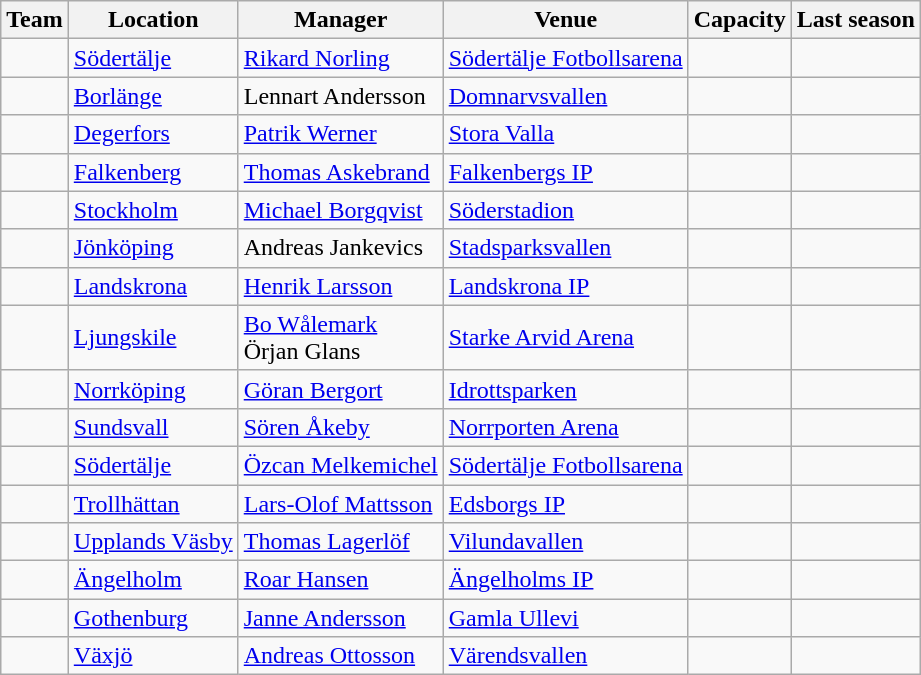<table class="wikitable sortable">
<tr>
<th>Team</th>
<th>Location</th>
<th>Manager</th>
<th>Venue</th>
<th>Capacity</th>
<th>Last season</th>
</tr>
<tr>
<td></td>
<td><a href='#'>Södertälje</a></td>
<td> <a href='#'>Rikard Norling</a></td>
<td><a href='#'>Södertälje Fotbollsarena</a></td>
<td></td>
<td></td>
</tr>
<tr>
<td></td>
<td><a href='#'>Borlänge</a></td>
<td> Lennart Andersson</td>
<td><a href='#'>Domnarvsvallen</a></td>
<td></td>
<td></td>
</tr>
<tr>
<td></td>
<td><a href='#'>Degerfors</a></td>
<td> <a href='#'>Patrik Werner</a></td>
<td><a href='#'>Stora Valla</a></td>
<td></td>
<td></td>
</tr>
<tr>
<td></td>
<td><a href='#'>Falkenberg</a></td>
<td> <a href='#'>Thomas Askebrand</a></td>
<td><a href='#'>Falkenbergs IP</a></td>
<td></td>
<td></td>
</tr>
<tr>
<td></td>
<td><a href='#'>Stockholm</a></td>
<td> <a href='#'>Michael Borgqvist</a></td>
<td><a href='#'>Söderstadion</a></td>
<td></td>
<td></td>
</tr>
<tr>
<td></td>
<td><a href='#'>Jönköping</a></td>
<td> Andreas Jankevics</td>
<td><a href='#'>Stadsparksvallen</a></td>
<td></td>
<td></td>
</tr>
<tr>
<td></td>
<td><a href='#'>Landskrona</a></td>
<td> <a href='#'>Henrik Larsson</a></td>
<td><a href='#'>Landskrona IP</a></td>
<td></td>
<td></td>
</tr>
<tr>
<td></td>
<td><a href='#'>Ljungskile</a></td>
<td> <a href='#'>Bo Wålemark</a><br> Örjan Glans</td>
<td><a href='#'>Starke Arvid Arena</a></td>
<td></td>
<td></td>
</tr>
<tr>
<td></td>
<td><a href='#'>Norrköping</a></td>
<td> <a href='#'>Göran Bergort</a></td>
<td><a href='#'>Idrottsparken</a></td>
<td></td>
<td></td>
</tr>
<tr>
<td></td>
<td><a href='#'>Sundsvall</a></td>
<td> <a href='#'>Sören Åkeby</a></td>
<td><a href='#'>Norrporten Arena</a></td>
<td></td>
<td></td>
</tr>
<tr>
<td></td>
<td><a href='#'>Södertälje</a></td>
<td> <a href='#'>Özcan Melkemichel</a></td>
<td><a href='#'>Södertälje Fotbollsarena</a></td>
<td></td>
<td></td>
</tr>
<tr>
<td></td>
<td><a href='#'>Trollhättan</a></td>
<td> <a href='#'>Lars-Olof Mattsson</a></td>
<td><a href='#'>Edsborgs IP</a></td>
<td></td>
<td></td>
</tr>
<tr>
<td></td>
<td><a href='#'>Upplands Väsby</a></td>
<td> <a href='#'>Thomas Lagerlöf</a></td>
<td><a href='#'>Vilundavallen</a></td>
<td></td>
<td></td>
</tr>
<tr>
<td></td>
<td><a href='#'>Ängelholm</a></td>
<td> <a href='#'>Roar Hansen</a></td>
<td><a href='#'>Ängelholms IP</a></td>
<td></td>
<td></td>
</tr>
<tr>
<td></td>
<td><a href='#'>Gothenburg</a></td>
<td> <a href='#'>Janne Andersson</a></td>
<td><a href='#'>Gamla Ullevi</a></td>
<td></td>
<td></td>
</tr>
<tr>
<td></td>
<td><a href='#'>Växjö</a></td>
<td> <a href='#'>Andreas Ottosson</a></td>
<td><a href='#'>Värendsvallen</a></td>
<td></td>
<td></td>
</tr>
</table>
